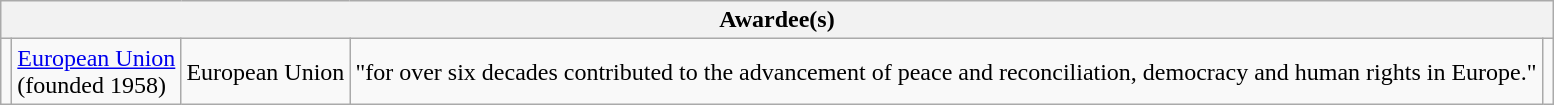<table class="wikitable">
<tr>
<th colspan="5">Awardee(s)</th>
</tr>
<tr>
<td></td>
<td><a href='#'>European Union</a><br>(founded 1958)</td>
<td>European Union</td>
<td>"for over six decades contributed to the advancement of peace and reconciliation, democracy and human rights in Europe."</td>
<td></td>
</tr>
</table>
